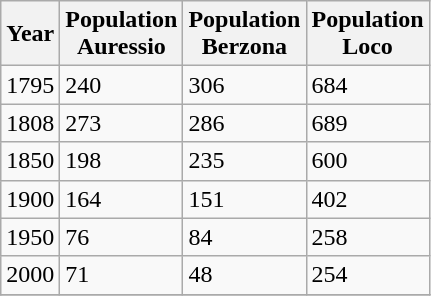<table class="wikitable">
<tr>
<th>Year</th>
<th>Population <br>Auressio</th>
<th>Population <br>Berzona</th>
<th>Population <br>Loco</th>
</tr>
<tr>
<td>1795</td>
<td>240</td>
<td>306</td>
<td>684</td>
</tr>
<tr>
<td>1808</td>
<td>273</td>
<td>286</td>
<td>689</td>
</tr>
<tr>
<td>1850</td>
<td>198</td>
<td>235</td>
<td>600</td>
</tr>
<tr>
<td>1900</td>
<td>164</td>
<td>151</td>
<td>402</td>
</tr>
<tr>
<td>1950</td>
<td>76</td>
<td>84</td>
<td>258</td>
</tr>
<tr>
<td>2000</td>
<td>71</td>
<td>48</td>
<td>254</td>
</tr>
<tr>
</tr>
</table>
